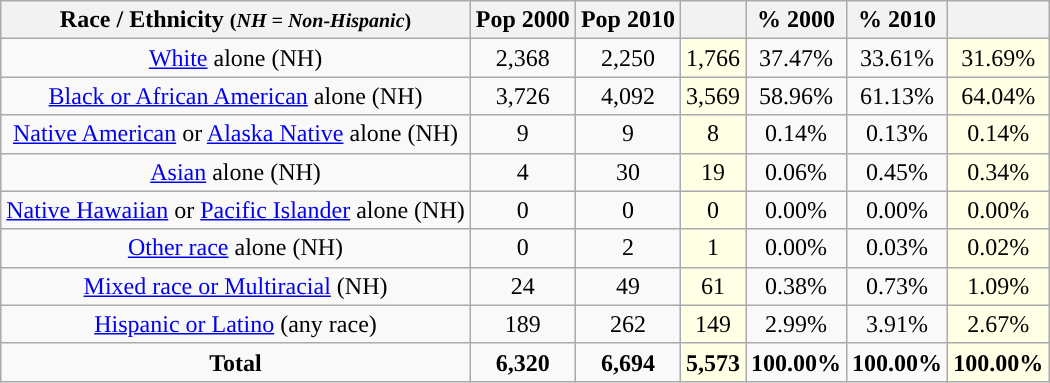<table class="wikitable" style="text-align:center;">
<tr>
<th>Race / Ethnicity <small>(<em>NH = Non-Hispanic</em>)</small></th>
<th>Pop 2000</th>
<th>Pop 2010</th>
<th></th>
<th>% 2000</th>
<th>% 2010</th>
<th></th>
</tr>
<tr>
<td><a href='#'>White</a> alone (NH)</td>
<td>2,368</td>
<td>2,250</td>
<td style='background: #ffffe6;'>1,766</td>
<td>37.47%</td>
<td>33.61%</td>
<td style='background: #ffffe6;'>31.69%</td>
</tr>
<tr>
<td><a href='#'>Black or African American</a> alone (NH)</td>
<td>3,726</td>
<td>4,092</td>
<td style='background: #ffffe6;'>3,569</td>
<td>58.96%</td>
<td>61.13%</td>
<td style='background: #ffffe6;'>64.04%</td>
</tr>
<tr>
<td><a href='#'>Native American</a> or <a href='#'>Alaska Native</a> alone (NH)</td>
<td>9</td>
<td>9</td>
<td style='background: #ffffe6;'>8</td>
<td>0.14%</td>
<td>0.13%</td>
<td style='background: #ffffe6;'>0.14%</td>
</tr>
<tr>
<td><a href='#'>Asian</a> alone (NH)</td>
<td>4</td>
<td>30</td>
<td style='background: #ffffe6;'>19</td>
<td>0.06%</td>
<td>0.45%</td>
<td style='background: #ffffe6;'>0.34%</td>
</tr>
<tr>
<td><a href='#'>Native Hawaiian</a> or <a href='#'>Pacific Islander</a> alone (NH)</td>
<td>0</td>
<td>0</td>
<td style='background: #ffffe6;'>0</td>
<td>0.00%</td>
<td>0.00%</td>
<td style='background: #ffffe6;'>0.00%</td>
</tr>
<tr>
<td><a href='#'>Other race</a> alone (NH)</td>
<td>0</td>
<td>2</td>
<td style='background: #ffffe6;'>1</td>
<td>0.00%</td>
<td>0.03%</td>
<td style='background: #ffffe6;'>0.02%</td>
</tr>
<tr>
<td><a href='#'>Mixed race or Multiracial</a> (NH)</td>
<td>24</td>
<td>49</td>
<td style='background: #ffffe6;'>61</td>
<td>0.38%</td>
<td>0.73%</td>
<td style='background: #ffffe6;'>1.09%</td>
</tr>
<tr>
<td><a href='#'>Hispanic or Latino</a> (any race)</td>
<td>189</td>
<td>262</td>
<td style='background: #ffffe6;'>149</td>
<td>2.99%</td>
<td>3.91%</td>
<td style='background: #ffffe6;'>2.67%</td>
</tr>
<tr>
<td><strong>Total</strong></td>
<td><strong>6,320</strong></td>
<td><strong>6,694</strong></td>
<td style='background: #ffffe6;'><strong>5,573</strong></td>
<td><strong>100.00%</strong></td>
<td><strong>100.00%</strong></td>
<td style='background: #ffffe6;'><strong>100.00%</strong></td>
</tr>
</table>
